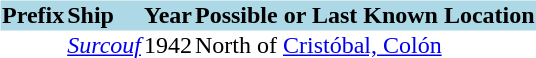<table class="collapsible collapsed" style="text-align: left; margin-bottom: 0;">
<tr>
<th style="width:400px;"><strong></strong></th>
</tr>
<tr>
<td><br><table class="sortable" style="margin-bottom: 0;" cellpadding="1" cellspacing="0">
<tr>
<th style="background:#ADD8E6;"><strong>Prefix</strong></th>
<th style="background:#ADD8E6;"><strong>Ship</strong></th>
<th style="background:#ADD8E6;"><strong>Year</strong></th>
<th style="background:#ADD8E6;" class="unsortable">Possible or Last Known Location</th>
</tr>
<tr>
<td></td>
<td><a href='#'><em>Surcouf</em></a></td>
<td style="text-align:center;">1942</td>
<td>North of <a href='#'>Cristóbal, Colón</a></td>
</tr>
</table>
</td>
</tr>
</table>
